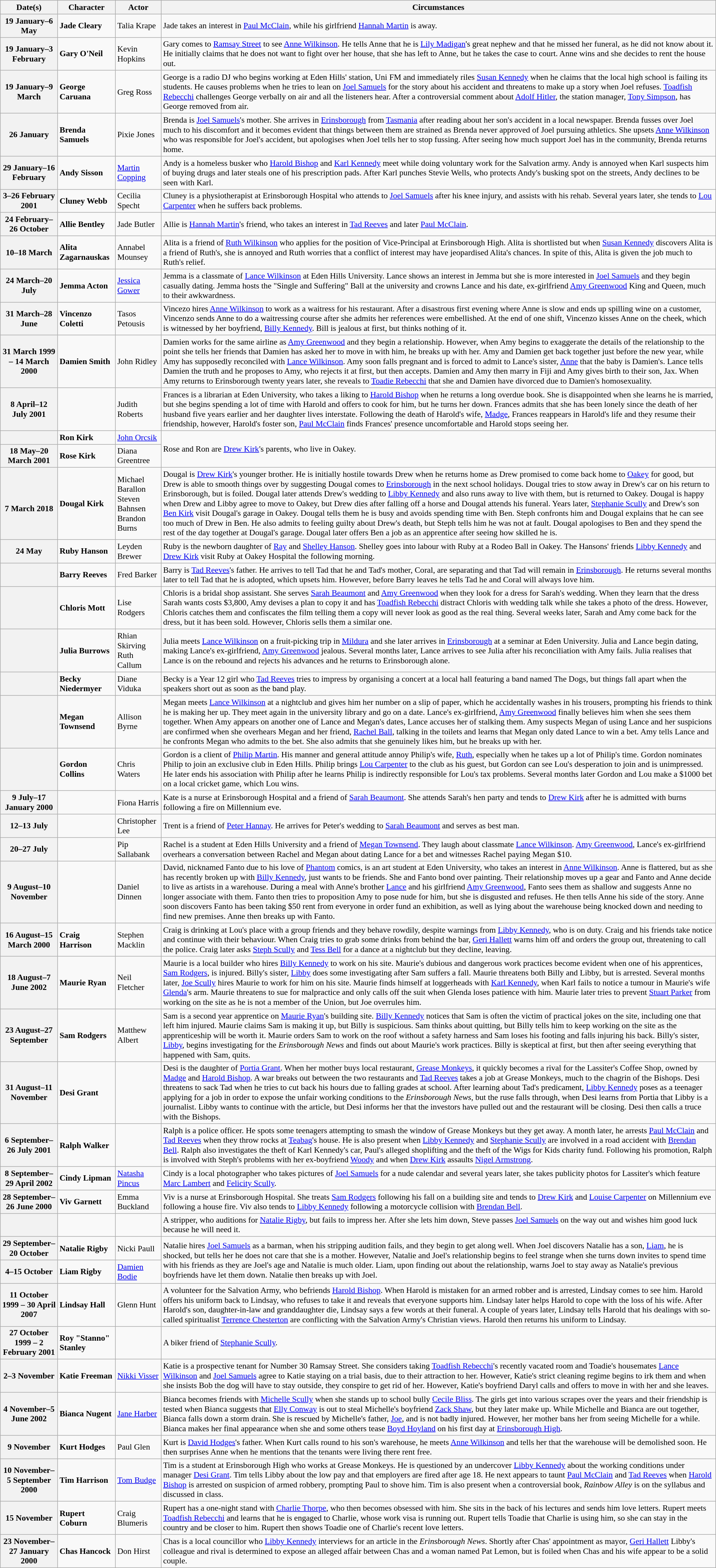<table class="wikitable plainrowheaders" style="font-size:90%">
<tr>
<th scope="col">Date(s)</th>
<th scope="col">Character</th>
<th scope="col">Actor</th>
<th scope="col">Circumstances</th>
</tr>
<tr>
<th scope="row">19 January–6 May</th>
<td><strong>Jade Cleary</strong></td>
<td>Talia Krape</td>
<td>Jade takes an interest in <a href='#'>Paul McClain</a>, while his girlfriend <a href='#'>Hannah Martin</a> is away.</td>
</tr>
<tr>
<th scope="row">19 January–3 February</th>
<td><strong>Gary O'Neil</strong></td>
<td>Kevin Hopkins</td>
<td>Gary comes to <a href='#'>Ramsay Street</a> to see <a href='#'>Anne Wilkinson</a>. He tells Anne that he is <a href='#'>Lily Madigan</a>'s great nephew and that he missed her funeral, as he did not know about it. He initially claims that he does not want to fight over her house, that she has left to Anne, but he takes the case to court. Anne wins and she decides to rent the house out.</td>
</tr>
<tr>
<th scope="row">19 January–9 March</th>
<td><strong>George Caruana</strong></td>
<td>Greg Ross</td>
<td>George is a radio DJ who begins working at Eden Hills' station, Uni FM and immediately riles <a href='#'>Susan Kennedy</a> when he claims that the local high school is failing its students. He causes problems when he tries to lean on <a href='#'>Joel Samuels</a> for the story about his accident and threatens to make up a story when Joel refuses. <a href='#'>Toadfish Rebecchi</a> challenges George verbally on air and all the listeners hear. After a controversial comment about <a href='#'>Adolf Hitler</a>, the station manager, <a href='#'>Tony Simpson</a>, has George removed from air.</td>
</tr>
<tr>
<th scope="row">26 January</th>
<td><strong>Brenda Samuels</strong></td>
<td>Pixie Jones</td>
<td>Brenda is <a href='#'>Joel Samuels</a>'s mother. She arrives in <a href='#'>Erinsborough</a> from <a href='#'>Tasmania</a> after reading about her son's accident in a local newspaper. Brenda fusses over Joel much to his discomfort and it becomes evident that things between them are strained as Brenda never approved of Joel pursuing athletics. She upsets <a href='#'>Anne Wilkinson</a> who was responsible for Joel's accident, but apologises when Joel tells her to stop fussing. After seeing how much support Joel has in the community, Brenda returns home.</td>
</tr>
<tr>
<th scope="row">29 January–16 February</th>
<td><strong>Andy Sisson</strong></td>
<td><a href='#'>Martin Copping</a></td>
<td>Andy is a homeless busker who <a href='#'>Harold Bishop</a> and <a href='#'>Karl Kennedy</a> meet while doing voluntary work for the Salvation army. Andy is annoyed when Karl suspects him of buying drugs and later steals one of his prescription pads. After Karl punches Stevie Wells, who protects Andy's busking spot on the streets, Andy declines to be seen with Karl.</td>
</tr>
<tr>
<th scope="row">3–26 February 2001</th>
<td><strong>Cluney Webb</strong></td>
<td>Cecilia Specht</td>
<td>Cluney is a physiotherapist at Erinsborough Hospital who attends to <a href='#'>Joel Samuels</a> after his knee injury, and assists with his rehab. Several years later, she tends to <a href='#'>Lou Carpenter</a> when he suffers back problems.</td>
</tr>
<tr>
<th scope="row">24 February–26 October</th>
<td><strong>Allie Bentley</strong></td>
<td>Jade Butler</td>
<td>Allie is <a href='#'>Hannah Martin</a>'s friend, who takes an interest in <a href='#'>Tad Reeves</a> and later <a href='#'>Paul McClain</a>.</td>
</tr>
<tr>
<th scope="row">10–18 March</th>
<td><strong>Alita Zagarnauskas</strong></td>
<td>Annabel Mounsey</td>
<td>Alita is a friend of <a href='#'>Ruth Wilkinson</a> who applies for the position of Vice-Principal at Erinsborough High. Alita is shortlisted but when <a href='#'>Susan Kennedy</a> discovers Alita is a friend of Ruth's, she is annoyed and Ruth worries that a conflict of interest may have jeopardised Alita's chances. In spite of this, Alita is given the job much to Ruth's relief.</td>
</tr>
<tr>
<th scope="row">24 March–20 July</th>
<td><strong>Jemma Acton</strong></td>
<td><a href='#'>Jessica Gower</a></td>
<td>Jemma is a classmate of <a href='#'>Lance Wilkinson</a> at Eden Hills University. Lance shows an interest in Jemma but she is more interested in <a href='#'>Joel Samuels</a> and they begin casually dating. Jemma hosts the "Single and Suffering" Ball at the university and crowns Lance and his date, ex-girlfriend <a href='#'>Amy Greenwood</a> King and Queen, much to their awkwardness.</td>
</tr>
<tr>
<th scope="row">31 March–28 June</th>
<td><strong>Vincenzo Coletti</strong></td>
<td>Tasos Petousis</td>
<td>Vincezo hires <a href='#'>Anne Wilkinson</a> to work as a waitress for his restaurant. After a disastrous first evening where Anne is slow and ends up spilling wine on a customer, Vincenzo sends Anne to do a waitressing course after she admits her references were embellished. At the end of one shift, Vincenzo kisses Anne on the cheek, which is witnessed by her boyfriend, <a href='#'>Billy Kennedy</a>. Bill is jealous at first, but thinks nothing of it.</td>
</tr>
<tr>
<th scope="row">31 March 1999 – 14 March 2000</th>
<td><strong>Damien Smith</strong></td>
<td>John Ridley</td>
<td>Damien works for the same airline as <a href='#'>Amy Greenwood</a> and they begin a relationship. However, when Amy begins to exaggerate the details of the relationship to the point she tells her friends that Damien has asked her to move in with him, he breaks up with her. Amy and Damien get back together just before the new year, while Amy has supposedly reconciled with <a href='#'>Lance Wilkinson</a>. Amy soon falls pregnant and is forced to admit to Lance's sister, <a href='#'>Anne</a> that the baby is Damien's. Lance tells Damien the truth and he proposes to Amy, who rejects it at first, but then accepts. Damien and Amy then marry in Fiji and Amy gives birth to their son, Jax. When Amy returns to Erinsborough twenty years later, she reveals to <a href='#'>Toadie Rebecchi</a> that she and Damien have divorced due to Damien's homosexuality.</td>
</tr>
<tr>
<th scope="row">8 April–12 July 2001</th>
<td></td>
<td>Judith Roberts</td>
<td>Frances is a librarian at Eden University, who takes a liking to <a href='#'>Harold Bishop</a> when he returns a long overdue book. She is disappointed when she learns he is married, but she begins spending a lot of time with Harold and offers to cook for him, but he turns her down. Frances admits that she has been lonely since the death of her husband five years earlier and her daughter lives interstate. Following the death of Harold's wife, <a href='#'>Madge</a>, Frances reappears in Harold's life and they resume their friendship, however, Harold's foster son, <a href='#'>Paul McClain</a> finds Frances' presence uncomfortable and Harold stops seeing her.</td>
</tr>
<tr>
<th scope="row"></th>
<td><strong>Ron Kirk</strong></td>
<td><a href='#'>John Orcsik</a></td>
<td rowspan="2">Rose and Ron are <a href='#'>Drew Kirk</a>'s parents, who live in Oakey.</td>
</tr>
<tr>
<th scope="row">18 May–20 March 2001</th>
<td><strong>Rose Kirk</strong></td>
<td>Diana Greentree</td>
</tr>
<tr>
<th scope="row"><br>7 March 2018</th>
<td><strong>Dougal Kirk</strong></td>
<td>Michael Barallon<br>Steven Bahnsen<br>Brandon Burns</td>
<td>Dougal is <a href='#'>Drew Kirk</a>'s younger brother. He is initially hostile towards Drew when he returns home as Drew promised to come back home to <a href='#'>Oakey</a> for good, but Drew is able to smooth things over by suggesting Dougal comes to <a href='#'>Erinsborough</a> in the next school holidays. Dougal tries to stow away in Drew's car on his return to Erinsborough, but is foiled. Dougal later attends Drew's wedding to <a href='#'>Libby Kennedy</a> and also runs away to live with them, but is returned to Oakey. Dougal is happy when Drew and Libby agree to move to Oakey, but Drew dies after falling off a horse and Dougal attends his funeral. Years later, <a href='#'>Stephanie Scully</a> and Drew's son <a href='#'>Ben Kirk</a> visit Dougal's garage in Oakey. Dougal tells them he is busy and avoids spending time with Ben. Steph confronts him and Dougal explains that he can see too much of Drew in Ben. He also admits to feeling guilty about Drew's death, but Steph tells him he was not at fault. Dougal apologises to Ben and they spend the rest of the day together at Dougal's garage. Dougal later offers Ben a job as an apprentice after seeing how skilled he is.</td>
</tr>
<tr>
<th scope="row">24 May</th>
<td><strong>Ruby Hanson</strong></td>
<td>Leyden Brewer</td>
<td>Ruby is the newborn daughter of <a href='#'>Ray</a> and <a href='#'>Shelley Hanson</a>. Shelley goes into labour with Ruby at a Rodeo Ball in Oakey. The Hansons' friends <a href='#'>Libby Kennedy</a> and <a href='#'>Drew Kirk</a> visit Ruby at Oakey Hospital the following morning.</td>
</tr>
<tr>
<th scope="row"></th>
<td><strong>Barry Reeves</strong></td>
<td>Fred Barker</td>
<td>Barry is <a href='#'>Tad Reeves</a>'s father. He arrives to tell Tad that he and Tad's mother, Coral, are separating and that Tad will remain in <a href='#'>Erinsborough</a>. He returns several months later to tell Tad that he is adopted, which upsets him. However, before Barry leaves he tells Tad he and Coral will always love him.</td>
</tr>
<tr>
<th scope="row"></th>
<td><strong>Chloris Mott</strong></td>
<td>Lise Rodgers</td>
<td>Chloris is a bridal shop assistant. She serves <a href='#'>Sarah Beaumont</a> and <a href='#'>Amy Greenwood</a> when they look for a dress for Sarah's wedding. When they learn that the dress Sarah wants costs $3,800, Amy devises a plan to copy it and has <a href='#'>Toadfish Rebecchi</a> distract Chloris with wedding talk while she takes a photo of the dress. However, Chloris catches them and confiscates the film telling them a copy will never look as good as the real thing. Several weeks later, Sarah and Amy come back for the dress, but it has been sold. However, Chloris sells them a similar one.</td>
</tr>
<tr>
<th scope="row"></th>
<td><strong>Julia Burrows</strong></td>
<td>Rhian Skirving<br>Ruth Callum</td>
<td>Julia meets <a href='#'>Lance Wilkinson</a> on a fruit-picking trip in <a href='#'>Mildura</a> and she later arrives in <a href='#'>Erinsborough</a> at a seminar at Eden University. Julia and Lance begin dating, making Lance's ex-girlfriend, <a href='#'>Amy Greenwood</a> jealous. Several months later, Lance arrives to see Julia after his reconciliation with Amy fails. Julia realises that Lance is on the rebound and rejects his advances and he returns to Erinsborough alone.</td>
</tr>
<tr>
<th scope="row"></th>
<td><strong>Becky Niedermyer</strong></td>
<td>Diane Viduka</td>
<td>Becky is a Year 12 girl who <a href='#'>Tad Reeves</a> tries to impress by organising a concert at a local hall featuring a band named The Dogs, but things fall apart when the speakers short out as soon as the band play.</td>
</tr>
<tr>
<th scope="row"></th>
<td><strong>Megan Townsend</strong></td>
<td>Allison Byrne</td>
<td>Megan meets <a href='#'>Lance Wilkinson</a> at a nightclub and gives him her number on a slip of paper, which he accidentally washes in his trousers, prompting his friends to think he is making her up. They meet again in the university library and go on a date. Lance's ex-girlfriend, <a href='#'>Amy Greenwood</a> finally believes him when she sees them together. When Amy appears on another one of Lance and Megan's dates, Lance accuses her of stalking them. Amy suspects Megan of using Lance and her suspicions are confirmed when she overhears Megan and her friend, <a href='#'>Rachel Ball</a>, talking in the toilets and learns that Megan only dated Lance to win a bet. Amy tells Lance and he confronts Megan who admits to the bet. She also admits that she genuinely likes him, but he breaks up with her.</td>
</tr>
<tr>
<th scope="row"></th>
<td><strong>Gordon Collins</strong></td>
<td>Chris Waters</td>
<td>Gordon is a client of <a href='#'>Philip Martin</a>. His manner and general attitude annoy Philip's wife, <a href='#'>Ruth</a>, especially when he takes up a lot of Philip's time. Gordon nominates Philip to join an exclusive club in Eden Hills. Philip brings <a href='#'>Lou Carpenter</a> to the club as his guest, but Gordon can see Lou's desperation to join and is unimpressed. He later ends his association with Philip after he learns Philip is indirectly responsible for Lou's tax problems. Several months later Gordon and Lou make a $1000 bet on a local cricket game, which Lou wins.</td>
</tr>
<tr>
<th scope="row">9 July–17 January 2000</th>
<td></td>
<td>Fiona Harris</td>
<td>Kate is a nurse at Erinsborough Hospital and a friend of <a href='#'>Sarah Beaumont</a>. She attends Sarah's hen party and tends to <a href='#'>Drew Kirk</a> after he is admitted with burns following a fire on Millennium eve.</td>
</tr>
<tr>
<th scope="row">12–13 July</th>
<td></td>
<td>Christopher Lee</td>
<td>Trent is a friend of <a href='#'>Peter Hannay</a>. He arrives for Peter's wedding to <a href='#'>Sarah Beaumont</a> and serves as best man.</td>
</tr>
<tr>
<th scope="row">20–27 July</th>
<td></td>
<td>Pip Sallabank</td>
<td>Rachel is a student at Eden Hills University and a friend of <a href='#'>Megan Townsend</a>. They laugh about classmate <a href='#'>Lance Wilkinson</a>. <a href='#'>Amy Greenwood</a>, Lance's ex-girlfriend overhears a conversation between Rachel and Megan about dating Lance for a bet and witnesses Rachel paying Megan $10.</td>
</tr>
<tr>
<th scope="row">9 August–10 November</th>
<td></td>
<td>Daniel Dinnen</td>
<td>David, nicknamed Fanto due to his love of <a href='#'>Phantom</a> comics, is an art student at Eden University, who takes an interest in <a href='#'>Anne Wilkinson</a>. Anne is flattered, but as she has recently broken up with <a href='#'>Billy Kennedy</a>, just wants to be friends. She and Fanto bond over painting. Their relationship moves up a gear and Fanto and Anne decide to live as artists in a warehouse. During a meal with Anne's brother <a href='#'>Lance</a> and his girlfriend <a href='#'>Amy Greenwood</a>, Fanto sees them as shallow and suggests Anne no longer associate with them. Fanto then tries to proposition Amy to pose nude for him, but she is disgusted and refuses. He then tells Anne his side of the story. Anne soon discovers Fanto has been taking $50 rent from everyone in order fund an exhibition, as well as lying about the warehouse being knocked down and needing to find new premises. Anne then breaks up with Fanto.</td>
</tr>
<tr>
<th scope="row">16 August–15 March 2000</th>
<td><strong>Craig Harrison</strong></td>
<td>Stephen Macklin</td>
<td>Craig is drinking at Lou's place with a group friends and they behave rowdily, despite warnings from <a href='#'>Libby Kennedy</a>, who is on duty. Craig and his friends take notice and continue with their behaviour. When Craig tries to grab some drinks from behind the bar, <a href='#'>Geri Hallett</a> warns him off and orders the group out, threatening to call the police. Craig later asks <a href='#'>Steph Scully</a> and <a href='#'>Tess Bell</a> for a dance at a nightclub but they decline, leaving.</td>
</tr>
<tr>
<th scope="row">18 August–7 June 2002</th>
<td><strong>Maurie Ryan</strong></td>
<td>Neil Fletcher</td>
<td>Maurie is a local builder who hires <a href='#'>Billy Kennedy</a> to work on his site. Maurie's dubious and dangerous work practices become evident when one of his apprentices, <a href='#'>Sam Rodgers</a>, is injured. Billy's sister, <a href='#'>Libby</a> does some investigating after Sam suffers a fall. Maurie threatens both Billy and Libby, but is arrested. Several months later, <a href='#'>Joe Scully</a> hires Maurie to work for him on his site. Maurie finds himself at loggerheads with <a href='#'>Karl Kennedy</a>, when Karl fails to notice a tumour in Maurie's wife <a href='#'>Glenda</a>'s arm. Maurie threatens to sue for malpractice and only calls off the suit when Glenda loses patience with him. Maurie later tries to prevent <a href='#'>Stuart Parker</a> from working on the site as he is not a member of the Union, but Joe overrules him.</td>
</tr>
<tr>
<th scope="row">23 August–27 September</th>
<td><strong>Sam Rodgers</strong></td>
<td>Matthew Albert</td>
<td>Sam is a second year apprentice on <a href='#'>Maurie Ryan</a>'s building site. <a href='#'>Billy Kennedy</a> notices that Sam is often the victim of practical jokes on the site, including one that left him injured. Maurie claims Sam is making it up, but Billy is suspicious. Sam thinks about quitting, but Billy tells him to keep working on the site as the apprenticeship will be worth it. Maurie orders Sam to work on the roof without a safety harness and Sam loses his footing and falls injuring his back. Billy's sister, <a href='#'>Libby</a>, begins investigating for the <em>Erinsborough News</em> and finds out about Maurie's work practices. Billy is skeptical at first, but then after seeing everything that happened with Sam, quits.</td>
</tr>
<tr>
<th scope="row">31 August–11 November</th>
<td><strong>Desi Grant</strong></td>
<td></td>
<td>Desi is the daughter of <a href='#'>Portia Grant</a>. When her mother buys local restaurant, <a href='#'>Grease Monkeys</a>, it quickly becomes a rival for the Lassiter's Coffee Shop, owned by <a href='#'>Madge</a> and <a href='#'>Harold Bishop</a>. A war breaks out between the two restaurants and <a href='#'>Tad Reeves</a> takes a job at Grease Monkeys, much to the chagrin of the Bishops. Desi threatens to sack Tad when he tries to cut back his hours due to falling grades at school. After learning about Tad's predicament, <a href='#'>Libby Kennedy</a> poses as a teenager applying for a job in order to expose the unfair working conditions to the <em>Erinsborough News</em>, but the ruse falls through, when Desi learns from Portia that Libby is a journalist. Libby wants to continue with the article, but Desi informs her that the investors have pulled out and the restaurant will be closing. Desi then calls a truce with the Bishops.</td>
</tr>
<tr>
<th scope="row">6 September–26 July 2001</th>
<td><strong>Ralph Walker</strong></td>
<td></td>
<td>Ralph is a police officer. He spots some teenagers attempting to smash the window of Grease Monkeys but they get away. A month later, he arrests <a href='#'>Paul McClain</a> and <a href='#'>Tad Reeves</a> when they throw rocks at <a href='#'>Teabag</a>'s house. He is also present when <a href='#'>Libby Kennedy</a> and <a href='#'>Stephanie Scully</a> are involved in a road accident with <a href='#'>Brendan Bell</a>. Ralph also investigates the theft of Karl Kennedy's car, Paul's alleged shoplifting and the theft of the Wigs for Kids charity fund. Following his promotion, Ralph is involved with Steph's problems with her ex-boyfriend <a href='#'>Woody</a> and when <a href='#'>Drew Kirk</a> assaults <a href='#'>Nigel Armstrong</a>.</td>
</tr>
<tr>
<th scope="row">8 September–29 April 2002</th>
<td><strong>Cindy Lipman</strong></td>
<td><a href='#'>Natasha Pincus</a></td>
<td>Cindy is a local photographer who takes pictures of <a href='#'>Joel Samuels</a> for a nude calendar and several years later, she takes publicity photos for Lassiter's which feature <a href='#'>Marc Lambert</a> and <a href='#'>Felicity Scully</a>.</td>
</tr>
<tr>
<th scope="row">28 September–26 June 2000</th>
<td><strong>Viv Garnett</strong></td>
<td>Emma Buckland</td>
<td>Viv is a nurse at Erinsborough Hospital. She treats <a href='#'>Sam Rodgers</a> following his fall on a building site and tends to <a href='#'>Drew Kirk</a> and <a href='#'>Louise Carpenter</a> on Millennium eve following a house fire. Viv also tends to <a href='#'>Libby Kennedy</a> following a motorcycle collision with <a href='#'>Brendan Bell</a>.</td>
</tr>
<tr>
<th scope="row"></th>
<td></td>
<td></td>
<td>A stripper, who auditions for <a href='#'>Natalie Rigby</a>, but fails to impress her. After she lets him down, Steve passes <a href='#'>Joel Samuels</a> on the way out and wishes him good luck because he will need it.</td>
</tr>
<tr>
<th scope="row">29 September–20 October</th>
<td><strong>Natalie Rigby</strong></td>
<td>Nicki Paull</td>
<td rowspan="2">Natalie hires <a href='#'>Joel Samuels</a> as a barman, when his stripping audition fails, and they begin to get along well. When Joel discovers Natalie has a son, <a href='#'>Liam</a>, he is shocked, but tells her he does not care that she is a mother. However, Natalie and Joel's relationship begins to feel strange when she turns down invites to spend time with his friends as they are Joel's age and Natalie is much older. Liam, upon finding out about the relationship, warns Joel to stay away as Natalie's previous boyfriends have let them down. Natalie then breaks up with Joel.</td>
</tr>
<tr>
<th scope="row">4–15 October</th>
<td><strong>Liam Rigby</strong></td>
<td><a href='#'>Damien Bodie</a></td>
</tr>
<tr>
<th scope="row">11 October 1999 – 30 April 2007</th>
<td><strong>Lindsay Hall</strong></td>
<td>Glenn Hunt</td>
<td>A volunteer for the Salvation Army, who befriends <a href='#'>Harold Bishop</a>. When Harold is mistaken for an armed robber and is arrested, Lindsay comes to see him. Harold offers his uniform back to Lindsay, who refuses to take it and reveals that everyone supports him. Lindsay later helps Harold to cope with the loss of his wife. After Harold's son, daughter-in-law and granddaughter die, Lindsay says a few words at their funeral. A couple of years later, Lindsay tells Harold that his dealings with so-called spiritualist <a href='#'>Terrence Chesterton</a> are conflicting with the Salvation Army's Christian views. Harold then returns his uniform to Lindsay.</td>
</tr>
<tr>
<th scope="row">27 October 1999 – 2 February 2001</th>
<td><strong>Roy "Stanno" Stanley</strong></td>
<td></td>
<td>A biker friend of <a href='#'>Stephanie Scully</a>.</td>
</tr>
<tr>
<th scope="row">2–3 November</th>
<td><strong>Katie Freeman</strong></td>
<td><a href='#'>Nikki Visser</a></td>
<td>Katie is a prospective tenant for Number 30 Ramsay Street. She considers taking <a href='#'>Toadfish Rebecchi</a>'s recently vacated room and Toadie's housemates <a href='#'>Lance Wilkinson</a> and <a href='#'>Joel Samuels</a> agree to Katie staying on a trial basis, due to their attraction to her. However, Katie's strict cleaning regime begins to irk them and when she insists Bob the dog will have to stay outside, they conspire to get rid of her. However, Katie's boyfriend Daryl calls and offers to move in with her and she leaves.</td>
</tr>
<tr>
<th scope="row">4 November–5 June 2002</th>
<td><strong>Bianca Nugent</strong></td>
<td><a href='#'>Jane Harber</a></td>
<td>Bianca becomes friends with <a href='#'>Michelle Scully</a> when she stands up to school bully <a href='#'>Cecile Bliss</a>. The girls get into various scrapes over the years and their friendship is tested when Bianca suggests that <a href='#'>Elly Conway</a> is out to steal Michelle's boyfriend <a href='#'>Zack Shaw</a>, but they later make up. While Michelle and Bianca are out together, Bianca falls down a storm drain. She is rescued by Michelle's father, <a href='#'>Joe</a>, and is not badly injured. However, her mother bans her from seeing Michelle for a while. Bianca makes her final appearance when she and some others tease <a href='#'>Boyd Hoyland</a> on his first day at <a href='#'>Erinsborough High</a>.</td>
</tr>
<tr>
<th scope=row>9 November</th>
<td><strong>Kurt Hodges</strong></td>
<td>Paul Glen</td>
<td>Kurt is <a href='#'>David Hodges</a>'s father. When Kurt calls round to his son's warehouse, he meets <a href='#'>Anne Wilkinson</a> and tells her that the warehouse will be demolished soon. He then surprises Anne when he mentions that the tenants were living there rent free.</td>
</tr>
<tr>
<th scope="row">10 November–5 September 2000</th>
<td><strong>Tim Harrison</strong></td>
<td><a href='#'>Tom Budge</a></td>
<td>Tim is a student at Erinsborough High who works at Grease Monkeys. He is questioned by an undercover <a href='#'>Libby Kennedy</a> about the working conditions under manager <a href='#'>Desi Grant</a>. Tim tells Libby about the low pay and that employers are fired after age 18. He next appears to taunt <a href='#'>Paul McClain</a> and <a href='#'>Tad Reeves</a> when <a href='#'>Harold Bishop</a> is arrested on suspicion of armed robbery, prompting Paul to shove him. Tim is also present when a controversial book, <em>Rainbow Alley</em> is on the syllabus and discussed in class.</td>
</tr>
<tr>
<th scope="row">15 November</th>
<td><strong>Rupert Coburn</strong></td>
<td>Craig Blumeris</td>
<td>Rupert has a one-night stand with <a href='#'>Charlie Thorpe</a>, who then becomes obsessed with him. She sits in the back of his lectures and sends him love letters. Rupert meets <a href='#'>Toadfish Rebecchi</a> and learns that he is engaged to Charlie, whose work visa is running out. Rupert tells Toadie that Charlie is using him, so she can stay in the country and be closer to him. Rupert then shows Toadie one of Charlie's recent love letters.</td>
</tr>
<tr>
<th scope="row">23 November–27 January 2000</th>
<td><strong>Chas Hancock</strong></td>
<td>Don Hirst</td>
<td>Chas is a local councillor who <a href='#'>Libby Kennedy</a> interviews for an article in the <em>Erinsborough News</em>. Shortly after Chas' appointment as mayor, <a href='#'>Geri Hallett</a> Libby's colleague and rival is determined to expose an alleged affair between Chas and a woman named Pat Lemon, but is foiled when Chas and his wife appear to be a solid couple.</td>
</tr>
</table>
